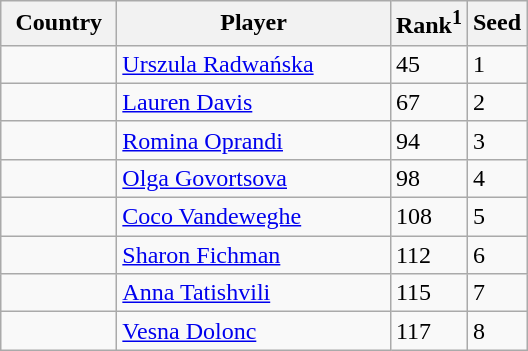<table class="sortable wikitable">
<tr>
<th width="70">Country</th>
<th width="175">Player</th>
<th>Rank<sup>1</sup></th>
<th>Seed</th>
</tr>
<tr>
<td></td>
<td><a href='#'>Urszula Radwańska</a></td>
<td>45</td>
<td>1</td>
</tr>
<tr>
<td></td>
<td><a href='#'>Lauren Davis</a></td>
<td>67</td>
<td>2</td>
</tr>
<tr>
<td></td>
<td><a href='#'>Romina Oprandi</a></td>
<td>94</td>
<td>3</td>
</tr>
<tr>
<td></td>
<td><a href='#'>Olga Govortsova</a></td>
<td>98</td>
<td>4</td>
</tr>
<tr>
<td></td>
<td><a href='#'>Coco Vandeweghe</a></td>
<td>108</td>
<td>5</td>
</tr>
<tr>
<td></td>
<td><a href='#'>Sharon Fichman</a></td>
<td>112</td>
<td>6</td>
</tr>
<tr>
<td></td>
<td><a href='#'>Anna Tatishvili</a></td>
<td>115</td>
<td>7</td>
</tr>
<tr>
<td></td>
<td><a href='#'>Vesna Dolonc</a></td>
<td>117</td>
<td>8</td>
</tr>
</table>
